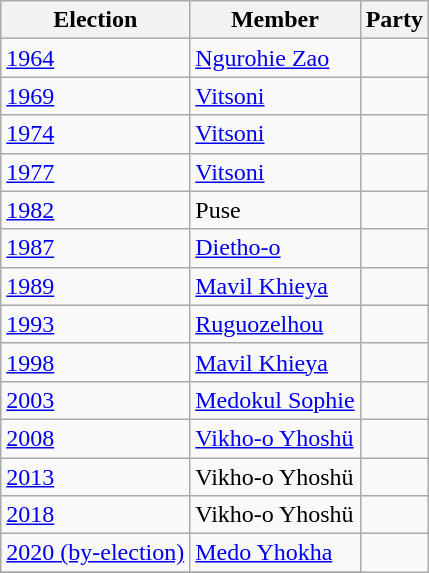<table class="wikitable sortable">
<tr>
<th>Election</th>
<th>Member</th>
<th colspan=2>Party</th>
</tr>
<tr>
<td><a href='#'>1964</a></td>
<td><a href='#'>Ngurohie Zao</a></td>
<td></td>
</tr>
<tr>
<td><a href='#'>1969</a></td>
<td><a href='#'>Vitsoni</a></td>
<td></td>
</tr>
<tr>
<td><a href='#'>1974</a></td>
<td><a href='#'>Vitsoni</a></td>
<td></td>
</tr>
<tr>
<td><a href='#'>1977</a></td>
<td><a href='#'>Vitsoni</a></td>
</tr>
<tr>
<td><a href='#'>1982</a></td>
<td>Puse</td>
<td></td>
</tr>
<tr>
<td><a href='#'>1987</a></td>
<td><a href='#'>Dietho-o</a></td>
</tr>
<tr>
<td><a href='#'>1989</a></td>
<td><a href='#'>Mavil Khieya</a></td>
<td></td>
</tr>
<tr>
<td><a href='#'>1993</a></td>
<td><a href='#'>Ruguozelhou</a></td>
<td></td>
</tr>
<tr>
<td><a href='#'>1998</a></td>
<td><a href='#'>Mavil Khieya</a></td>
<td></td>
</tr>
<tr>
<td><a href='#'>2003</a></td>
<td><a href='#'>Medokul Sophie</a></td>
<td></td>
</tr>
<tr>
<td><a href='#'>2008</a></td>
<td><a href='#'>Vikho-o Yhoshü</a></td>
<td></td>
</tr>
<tr>
<td><a href='#'>2013</a></td>
<td>Vikho-o Yhoshü</td>
</tr>
<tr>
<td><a href='#'>2018</a></td>
<td>Vikho-o Yhoshü</td>
<td></td>
</tr>
<tr>
<td><a href='#'>2020 (by-election)</a></td>
<td><a href='#'>Medo Yhokha</a></td>
</tr>
<tr>
</tr>
</table>
